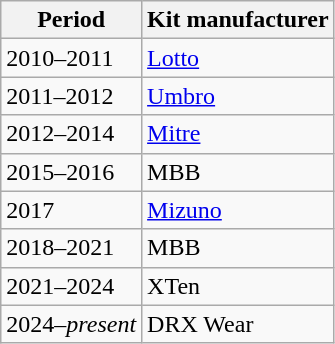<table class="wikitable">
<tr>
<th>Period</th>
<th>Kit manufacturer</th>
</tr>
<tr>
<td>2010–2011</td>
<td> <a href='#'>Lotto</a></td>
</tr>
<tr>
<td>2011–2012</td>
<td> <a href='#'>Umbro</a></td>
</tr>
<tr>
<td>2012–2014</td>
<td> <a href='#'>Mitre</a></td>
</tr>
<tr>
<td>2015–2016</td>
<td> MBB</td>
</tr>
<tr>
<td>2017</td>
<td> <a href='#'>Mizuno</a></td>
</tr>
<tr>
<td>2018–2021</td>
<td> MBB</td>
</tr>
<tr>
<td>2021–2024</td>
<td> XTen</td>
</tr>
<tr>
<td>2024–<em>present</em></td>
<td> DRX Wear</td>
</tr>
</table>
